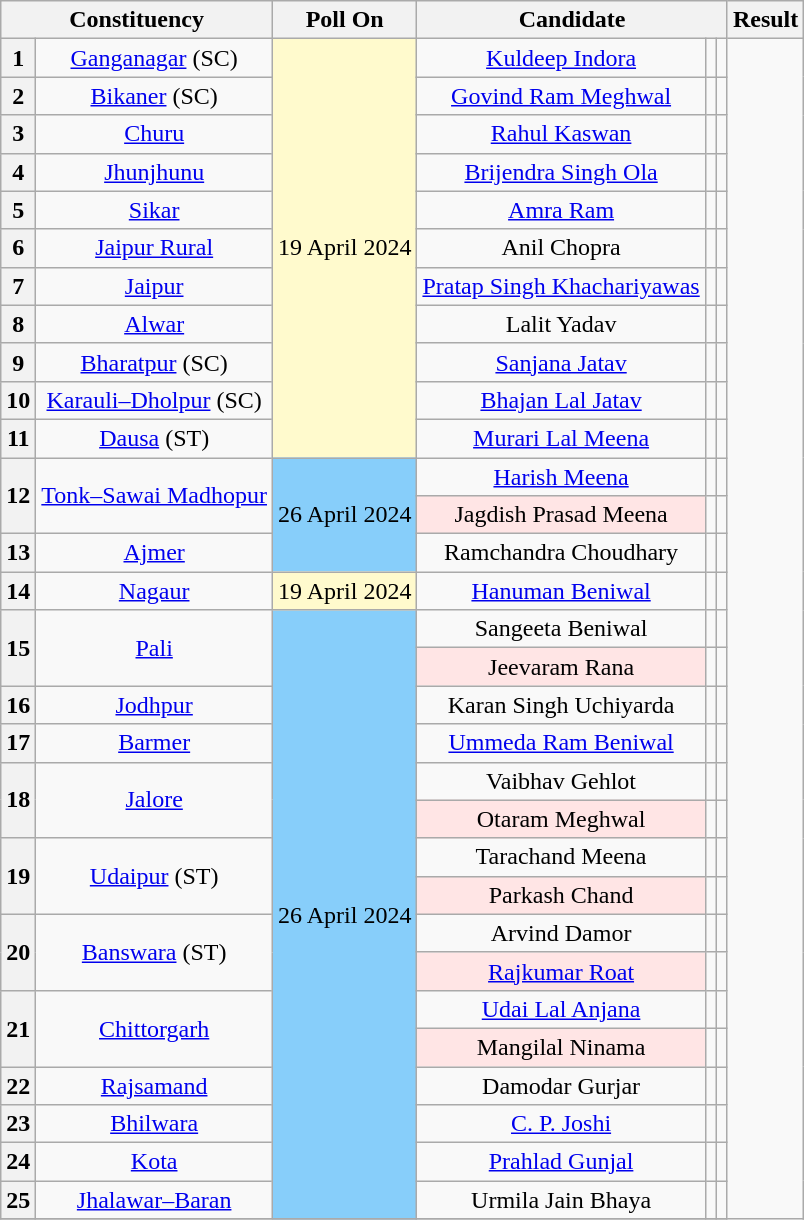<table class="wikitable sortable" style="text-align:center;">
<tr>
<th colspan="2">Constituency</th>
<th>Poll On</th>
<th colspan="3">Candidate</th>
<th>Result</th>
</tr>
<tr>
<th>1</th>
<td><a href='#'>Ganganagar</a> (SC)</td>
<td rowspan="11" bgcolor=#FFFACD>19 April 2024</td>
<td><a href='#'>Kuldeep Indora</a></td>
<td></td>
<td></td>
</tr>
<tr>
<th>2</th>
<td><a href='#'>Bikaner</a> (SC)</td>
<td><a href='#'>Govind Ram Meghwal</a></td>
<td></td>
<td></td>
</tr>
<tr>
<th>3</th>
<td><a href='#'>Churu</a></td>
<td><a href='#'>Rahul Kaswan</a></td>
<td></td>
<td></td>
</tr>
<tr>
<th>4</th>
<td><a href='#'>Jhunjhunu</a></td>
<td><a href='#'>Brijendra Singh Ola</a></td>
<td></td>
<td></td>
</tr>
<tr>
<th>5</th>
<td><a href='#'>Sikar</a></td>
<td><a href='#'>Amra Ram</a></td>
<td></td>
<td></td>
</tr>
<tr>
<th>6</th>
<td><a href='#'>Jaipur Rural</a></td>
<td>Anil Chopra</td>
<td></td>
<td></td>
</tr>
<tr>
<th>7</th>
<td><a href='#'>Jaipur</a></td>
<td><a href='#'>Pratap Singh Khachariyawas</a></td>
<td></td>
<td></td>
</tr>
<tr>
<th>8</th>
<td><a href='#'>Alwar</a></td>
<td>Lalit Yadav</td>
<td></td>
<td></td>
</tr>
<tr>
<th>9</th>
<td><a href='#'>Bharatpur</a> (SC)</td>
<td><a href='#'>Sanjana Jatav</a></td>
<td></td>
<td></td>
</tr>
<tr>
<th>10</th>
<td><a href='#'>Karauli–Dholpur</a> (SC)</td>
<td><a href='#'>Bhajan Lal Jatav</a></td>
<td></td>
<td></td>
</tr>
<tr>
<th>11</th>
<td><a href='#'>Dausa</a> (ST)</td>
<td><a href='#'>Murari Lal Meena</a></td>
<td></td>
<td></td>
</tr>
<tr>
<th rowspan="2">12</th>
<td rowspan="2"><a href='#'>Tonk–Sawai Madhopur</a></td>
<td rowspan="3" bgcolor=#87CEFA>26 April 2024</td>
<td><a href='#'>Harish Meena</a></td>
<td></td>
<td></td>
</tr>
<tr>
<td style="background:#ffe5e5">Jagdish Prasad Meena</td>
<td></td>
<td></td>
</tr>
<tr>
<th>13</th>
<td><a href='#'>Ajmer</a></td>
<td>Ramchandra Choudhary</td>
<td></td>
<td></td>
</tr>
<tr>
<th>14</th>
<td><a href='#'>Nagaur</a></td>
<td bgcolor=#FFFACD>19 April 2024</td>
<td><a href='#'>Hanuman Beniwal</a></td>
<td></td>
<td></td>
</tr>
<tr>
<th rowspan="2">15</th>
<td rowspan="2"><a href='#'>Pali</a></td>
<td rowspan="16" bgcolor=#87CEFA>26 April 2024</td>
<td>Sangeeta Beniwal</td>
<td></td>
<td></td>
</tr>
<tr>
<td style="background:#ffe5e5">Jeevaram Rana</td>
<td></td>
<td></td>
</tr>
<tr>
<th>16</th>
<td><a href='#'>Jodhpur</a></td>
<td>Karan Singh Uchiyarda</td>
<td></td>
<td></td>
</tr>
<tr>
<th>17</th>
<td><a href='#'>Barmer</a></td>
<td><a href='#'>Ummeda Ram Beniwal</a></td>
<td></td>
<td></td>
</tr>
<tr>
<th rowspan="2">18</th>
<td rowspan="2"><a href='#'>Jalore</a></td>
<td>Vaibhav Gehlot</td>
<td></td>
<td></td>
</tr>
<tr>
<td style="background:#ffe5e5">Otaram Meghwal</td>
<td></td>
<td></td>
</tr>
<tr>
<th rowspan="2">19</th>
<td rowspan="2"><a href='#'>Udaipur</a> (ST)</td>
<td>Tarachand Meena</td>
<td></td>
<td></td>
</tr>
<tr>
<td style="background:#ffe5e5">Parkash Chand</td>
<td></td>
<td></td>
</tr>
<tr>
<th rowspan="2">20</th>
<td rowspan="2"><a href='#'>Banswara</a> (ST)</td>
<td>Arvind Damor</td>
<td></td>
<td></td>
</tr>
<tr>
<td style="background:#ffe5e5"><a href='#'>Rajkumar Roat</a></td>
<td></td>
<td></td>
</tr>
<tr>
<th rowspan="2">21</th>
<td rowspan="2"><a href='#'>Chittorgarh</a></td>
<td><a href='#'>Udai Lal Anjana</a></td>
<td></td>
<td></td>
</tr>
<tr>
<td style="background:#ffe5e5">Mangilal Ninama</td>
<td></td>
<td></td>
</tr>
<tr>
<th>22</th>
<td><a href='#'>Rajsamand</a></td>
<td>Damodar Gurjar</td>
<td></td>
<td></td>
</tr>
<tr>
<th>23</th>
<td><a href='#'>Bhilwara</a></td>
<td><a href='#'>C. P. Joshi</a></td>
<td></td>
<td></td>
</tr>
<tr>
<th>24</th>
<td><a href='#'>Kota</a></td>
<td><a href='#'>Prahlad Gunjal</a></td>
<td></td>
<td></td>
</tr>
<tr>
<th>25</th>
<td><a href='#'>Jhalawar–Baran</a></td>
<td>Urmila Jain Bhaya</td>
<td></td>
<td></td>
</tr>
<tr>
</tr>
</table>
